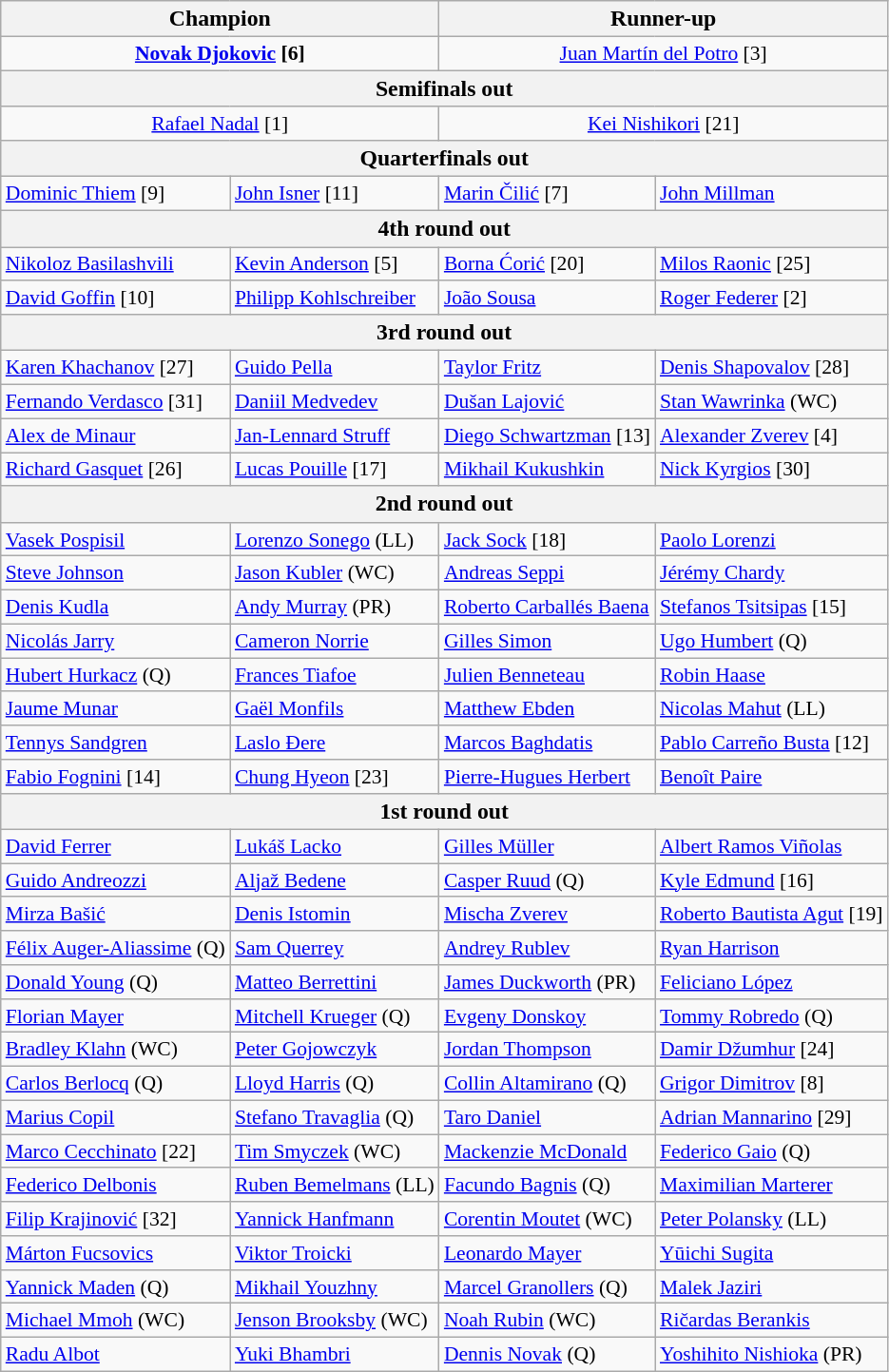<table class="wikitable collapsible collapsed" style="font-size:90%">
<tr style="font-size:110%">
<th colspan="2"><strong>Champion</strong></th>
<th colspan="2">Runner-up</th>
</tr>
<tr style="text-align:center;">
<td colspan="2"> <strong><a href='#'>Novak Djokovic</a> [6]</strong></td>
<td colspan="2"> <a href='#'>Juan Martín del Potro</a> [3]</td>
</tr>
<tr style="font-size:110%">
<th colspan="4">Semifinals out</th>
</tr>
<tr style="text-align:center;">
<td colspan="2"> <a href='#'>Rafael Nadal</a> [1]</td>
<td colspan="2"> <a href='#'>Kei Nishikori</a> [21]</td>
</tr>
<tr style="font-size:110%">
<th colspan="4">Quarterfinals out</th>
</tr>
<tr>
<td> <a href='#'>Dominic Thiem</a> [9]</td>
<td> <a href='#'>John Isner</a> [11]</td>
<td> <a href='#'>Marin Čilić</a> [7]</td>
<td> <a href='#'>John Millman</a></td>
</tr>
<tr style="font-size:110%">
<th colspan="4">4th round out</th>
</tr>
<tr>
<td> <a href='#'>Nikoloz Basilashvili</a></td>
<td> <a href='#'>Kevin Anderson</a> [5]</td>
<td> <a href='#'>Borna Ćorić</a> [20]</td>
<td> <a href='#'>Milos Raonic</a> [25]</td>
</tr>
<tr>
<td> <a href='#'>David Goffin</a> [10]</td>
<td> <a href='#'>Philipp Kohlschreiber</a></td>
<td> <a href='#'>João Sousa</a></td>
<td>    <a href='#'>Roger Federer</a> [2]</td>
</tr>
<tr style="font-size:110%">
<th colspan="4">3rd round out</th>
</tr>
<tr>
<td> <a href='#'>Karen Khachanov</a> [27]</td>
<td> <a href='#'>Guido Pella</a></td>
<td> <a href='#'>Taylor Fritz</a></td>
<td> <a href='#'>Denis Shapovalov</a> [28]</td>
</tr>
<tr>
<td> <a href='#'>Fernando Verdasco</a> [31]</td>
<td> <a href='#'>Daniil Medvedev</a></td>
<td> <a href='#'>Dušan Lajović</a></td>
<td> <a href='#'>Stan Wawrinka</a> (WC)</td>
</tr>
<tr>
<td> <a href='#'>Alex de Minaur</a></td>
<td> <a href='#'>Jan-Lennard Struff</a></td>
<td> <a href='#'>Diego Schwartzman</a> [13]</td>
<td> <a href='#'>Alexander Zverev</a> [4]</td>
</tr>
<tr>
<td> <a href='#'>Richard Gasquet</a> [26]</td>
<td> <a href='#'>Lucas Pouille</a> [17]</td>
<td> <a href='#'>Mikhail Kukushkin</a></td>
<td> <a href='#'>Nick Kyrgios</a> [30]</td>
</tr>
<tr style="font-size:110%">
<th colspan="4">2nd round out</th>
</tr>
<tr>
<td> <a href='#'>Vasek Pospisil</a></td>
<td> <a href='#'>Lorenzo Sonego</a> (LL)</td>
<td> <a href='#'>Jack Sock</a> [18]</td>
<td> <a href='#'>Paolo Lorenzi</a></td>
</tr>
<tr>
<td> <a href='#'>Steve Johnson</a></td>
<td> <a href='#'>Jason Kubler</a> (WC)</td>
<td> <a href='#'>Andreas Seppi</a></td>
<td> <a href='#'>Jérémy Chardy</a></td>
</tr>
<tr>
<td> <a href='#'>Denis Kudla</a></td>
<td> <a href='#'>Andy Murray</a> (PR)</td>
<td> <a href='#'>Roberto Carballés Baena</a></td>
<td> <a href='#'>Stefanos Tsitsipas</a> [15]</td>
</tr>
<tr>
<td> <a href='#'>Nicolás Jarry</a></td>
<td> <a href='#'>Cameron Norrie</a></td>
<td> <a href='#'>Gilles Simon</a></td>
<td> <a href='#'>Ugo Humbert</a> (Q)</td>
</tr>
<tr>
<td> <a href='#'>Hubert Hurkacz</a> (Q)</td>
<td> <a href='#'>Frances Tiafoe</a></td>
<td> <a href='#'>Julien Benneteau</a></td>
<td> <a href='#'>Robin Haase</a></td>
</tr>
<tr>
<td> <a href='#'>Jaume Munar</a></td>
<td> <a href='#'>Gaël Monfils</a></td>
<td> <a href='#'>Matthew Ebden</a></td>
<td> <a href='#'>Nicolas Mahut</a> (LL)</td>
</tr>
<tr>
<td> <a href='#'>Tennys Sandgren</a></td>
<td> <a href='#'>Laslo Đere</a></td>
<td> <a href='#'>Marcos Baghdatis</a></td>
<td> <a href='#'>Pablo Carreño Busta</a> [12]</td>
</tr>
<tr>
<td> <a href='#'>Fabio Fognini</a> [14]</td>
<td> <a href='#'>Chung Hyeon</a> [23]</td>
<td> <a href='#'>Pierre-Hugues Herbert</a></td>
<td> <a href='#'>Benoît Paire</a></td>
</tr>
<tr style="font-size:110%">
<th colspan="4">1st round out</th>
</tr>
<tr>
<td> <a href='#'>David Ferrer</a></td>
<td> <a href='#'>Lukáš Lacko</a></td>
<td> <a href='#'>Gilles Müller</a></td>
<td> <a href='#'>Albert Ramos Viñolas</a></td>
</tr>
<tr>
<td> <a href='#'>Guido Andreozzi</a></td>
<td> <a href='#'>Aljaž Bedene</a></td>
<td> <a href='#'>Casper Ruud</a> (Q)</td>
<td> <a href='#'>Kyle Edmund</a> [16]</td>
</tr>
<tr>
<td> <a href='#'>Mirza Bašić</a></td>
<td> <a href='#'>Denis Istomin</a></td>
<td> <a href='#'>Mischa Zverev</a></td>
<td> <a href='#'>Roberto Bautista Agut</a> [19]</td>
</tr>
<tr>
<td> <a href='#'>Félix Auger-Aliassime</a> (Q)</td>
<td> <a href='#'>Sam Querrey</a></td>
<td> <a href='#'>Andrey Rublev</a></td>
<td> <a href='#'>Ryan Harrison</a></td>
</tr>
<tr>
<td> <a href='#'>Donald Young</a> (Q)</td>
<td> <a href='#'>Matteo Berrettini</a></td>
<td> <a href='#'>James Duckworth</a> (PR)</td>
<td> <a href='#'>Feliciano López</a></td>
</tr>
<tr>
<td> <a href='#'>Florian Mayer</a></td>
<td> <a href='#'>Mitchell Krueger</a> (Q)</td>
<td> <a href='#'>Evgeny Donskoy</a></td>
<td> <a href='#'>Tommy Robredo</a> (Q)</td>
</tr>
<tr>
<td> <a href='#'>Bradley Klahn</a> (WC)</td>
<td> <a href='#'>Peter Gojowczyk</a></td>
<td> <a href='#'>Jordan Thompson</a></td>
<td> <a href='#'>Damir Džumhur</a> [24]</td>
</tr>
<tr>
<td> <a href='#'>Carlos Berlocq</a> (Q)</td>
<td> <a href='#'>Lloyd Harris</a> (Q)</td>
<td> <a href='#'>Collin Altamirano</a> (Q)</td>
<td> <a href='#'>Grigor Dimitrov</a> [8]</td>
</tr>
<tr>
<td> <a href='#'>Marius Copil</a></td>
<td> <a href='#'>Stefano Travaglia</a> (Q)</td>
<td> <a href='#'>Taro Daniel</a></td>
<td> <a href='#'>Adrian Mannarino</a> [29]</td>
</tr>
<tr>
<td> <a href='#'>Marco Cecchinato</a> [22]</td>
<td> <a href='#'>Tim Smyczek</a> (WC)</td>
<td> <a href='#'>Mackenzie McDonald</a></td>
<td> <a href='#'>Federico Gaio</a> (Q)</td>
</tr>
<tr>
<td> <a href='#'>Federico Delbonis</a></td>
<td> <a href='#'>Ruben Bemelmans</a> (LL)</td>
<td> <a href='#'>Facundo Bagnis</a> (Q)</td>
<td> <a href='#'>Maximilian Marterer</a></td>
</tr>
<tr>
<td> <a href='#'>Filip Krajinović</a> [32]</td>
<td> <a href='#'>Yannick Hanfmann</a></td>
<td> <a href='#'>Corentin Moutet</a> (WC)</td>
<td> <a href='#'>Peter Polansky</a> (LL)</td>
</tr>
<tr>
<td> <a href='#'>Márton Fucsovics</a></td>
<td> <a href='#'>Viktor Troicki</a></td>
<td> <a href='#'>Leonardo Mayer</a></td>
<td> <a href='#'>Yūichi Sugita</a></td>
</tr>
<tr>
<td> <a href='#'>Yannick Maden</a> (Q)</td>
<td> <a href='#'>Mikhail Youzhny</a></td>
<td> <a href='#'>Marcel Granollers</a> (Q)</td>
<td> <a href='#'>Malek Jaziri</a></td>
</tr>
<tr>
<td> <a href='#'>Michael Mmoh</a> (WC)</td>
<td> <a href='#'>Jenson Brooksby</a> (WC)</td>
<td> <a href='#'>Noah Rubin</a> (WC)</td>
<td> <a href='#'>Ričardas Berankis</a></td>
</tr>
<tr>
<td> <a href='#'>Radu Albot</a></td>
<td> <a href='#'>Yuki Bhambri</a></td>
<td> <a href='#'>Dennis Novak</a> (Q)</td>
<td> <a href='#'>Yoshihito Nishioka</a> (PR)</td>
</tr>
</table>
